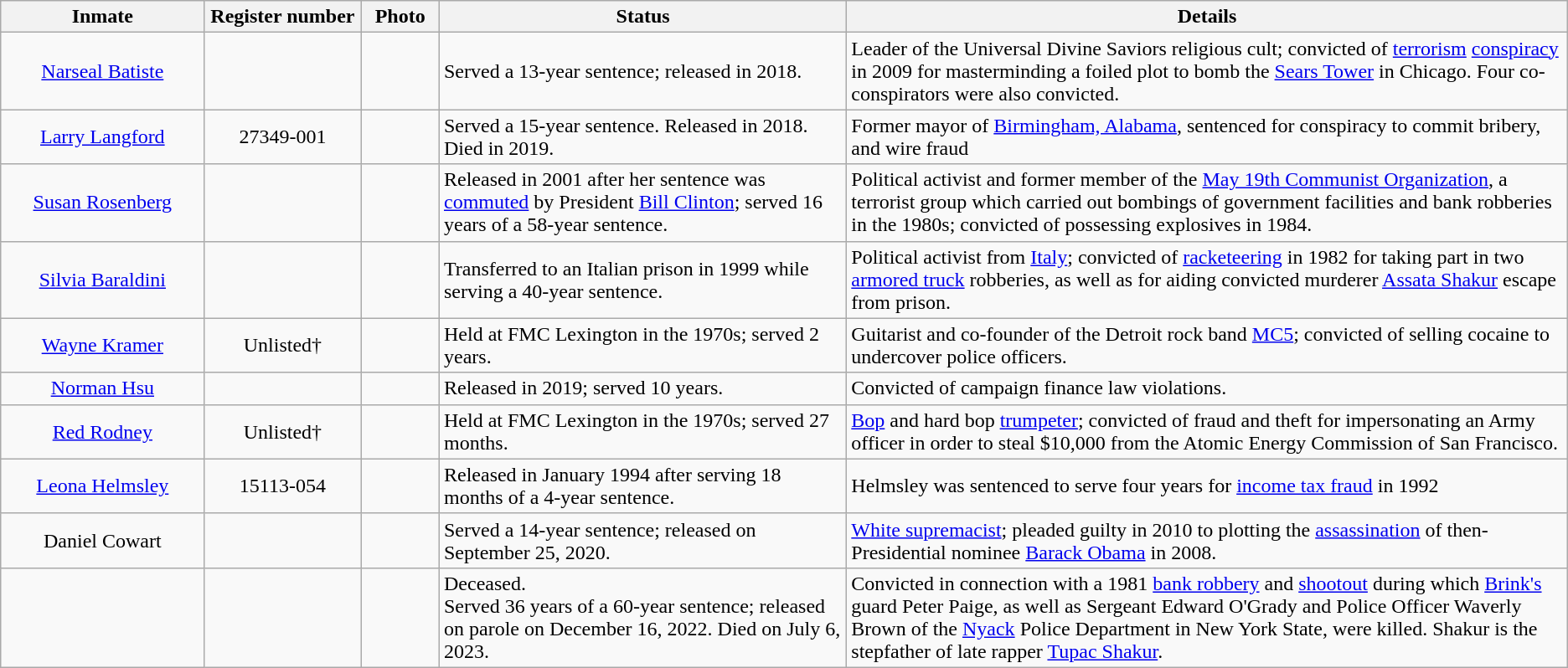<table class="wikitable sortable">
<tr>
<th width=13%>Inmate</th>
<th width=10%>Register number</th>
<th width=5%>Photo</th>
<th width=26%>Status</th>
<th width=51%>Details</th>
</tr>
<tr>
<td style="text-align:center;"><a href='#'>Narseal Batiste</a></td>
<td style="text-align:center;"></td>
<td></td>
<td>Served a 13-year sentence; released in 2018.</td>
<td>Leader of the Universal Divine Saviors religious cult; convicted of <a href='#'>terrorism</a> <a href='#'>conspiracy</a> in 2009 for masterminding a foiled plot to bomb the <a href='#'>Sears Tower</a> in Chicago. Four co-conspirators were also convicted.</td>
</tr>
<tr>
<td style="text-align:Center;"><a href='#'>Larry Langford</a></td>
<td style="text-align:Center;">27349-001</td>
<td></td>
<td>Served a 15-year sentence. Released in 2018. Died in 2019.</td>
<td>Former mayor of <a href='#'>Birmingham, Alabama</a>, sentenced for conspiracy to commit bribery, and wire fraud</td>
</tr>
<tr>
<td style="text-align:center;"><a href='#'>Susan Rosenberg</a></td>
<td style="text-align:center;"></td>
<td></td>
<td>Released in 2001 after her sentence was <a href='#'>commuted</a> by President <a href='#'>Bill Clinton</a>; served 16 years of a 58-year sentence.</td>
<td>Political activist and former member of the <a href='#'>May 19th Communist Organization</a>, a terrorist group which carried out bombings of government facilities and bank robberies in the 1980s; convicted of possessing explosives in 1984.</td>
</tr>
<tr>
<td style="text-align:center;"><a href='#'>Silvia Baraldini</a></td>
<td style="text-align:center;"></td>
<td></td>
<td>Transferred to an Italian prison in 1999 while serving a 40-year sentence.</td>
<td>Political activist from <a href='#'>Italy</a>; convicted of <a href='#'>racketeering</a> in 1982 for taking part in two <a href='#'>armored truck</a> robberies, as well as for aiding convicted murderer <a href='#'>Assata Shakur</a> escape from prison.</td>
</tr>
<tr>
<td style="text-align:center;"><a href='#'>Wayne Kramer</a></td>
<td style="text-align:center;">Unlisted†</td>
<td></td>
<td>Held at FMC Lexington in the 1970s; served 2 years.</td>
<td>Guitarist and co-founder of the Detroit rock band <a href='#'>MC5</a>; convicted of selling cocaine to undercover police officers.</td>
</tr>
<tr>
<td style="text-align:center;"><a href='#'>Norman Hsu</a></td>
<td style="text-align:center;"></td>
<td></td>
<td>Released in 2019; served 10 years.</td>
<td>Convicted of campaign finance law violations.</td>
</tr>
<tr>
<td style="text-align:center;"><a href='#'>Red Rodney</a></td>
<td style="text-align:center;">Unlisted†</td>
<td></td>
<td>Held at FMC Lexington in the 1970s; served 27 months.</td>
<td><a href='#'>Bop</a> and hard bop <a href='#'>trumpeter</a>; convicted of fraud and theft for impersonating an Army officer in order to steal $10,000 from the Atomic Energy Commission of San Francisco.</td>
</tr>
<tr>
<td style="text-align:center;"><a href='#'>Leona Helmsley</a></td>
<td style="text-align:center;">15113-054</td>
<td></td>
<td>Released in January 1994 after serving 18 months of a 4-year sentence.</td>
<td>Helmsley was sentenced to serve four years for <a href='#'>income tax fraud</a> in 1992</td>
</tr>
<tr>
<td style="text-align:center;">Daniel Cowart</td>
<td style="text-align:center;"></td>
<td></td>
<td>Served a 14-year sentence; released on September 25, 2020.</td>
<td><a href='#'>White supremacist</a>; pleaded guilty in 2010 to plotting the <a href='#'>assassination</a> of then-Presidential nominee <a href='#'>Barack Obama</a> in 2008.</td>
</tr>
<tr>
<td style="text-align:center;"></td>
<td style="text-align:center;"></td>
<td></td>
<td>Deceased.<br>Served 36 years of a 60-year sentence; released on parole on December 16, 2022. Died on July 6, 2023.</td>
<td>Convicted in connection with a 1981 <a href='#'>bank robbery</a> and <a href='#'>shootout</a> during which <a href='#'>Brink's</a> guard Peter Paige, as well as Sergeant Edward O'Grady and Police Officer Waverly Brown of the <a href='#'>Nyack</a> Police Department in New York State, were killed. Shakur is the stepfather of late rapper <a href='#'>Tupac Shakur</a>.</td>
</tr>
</table>
